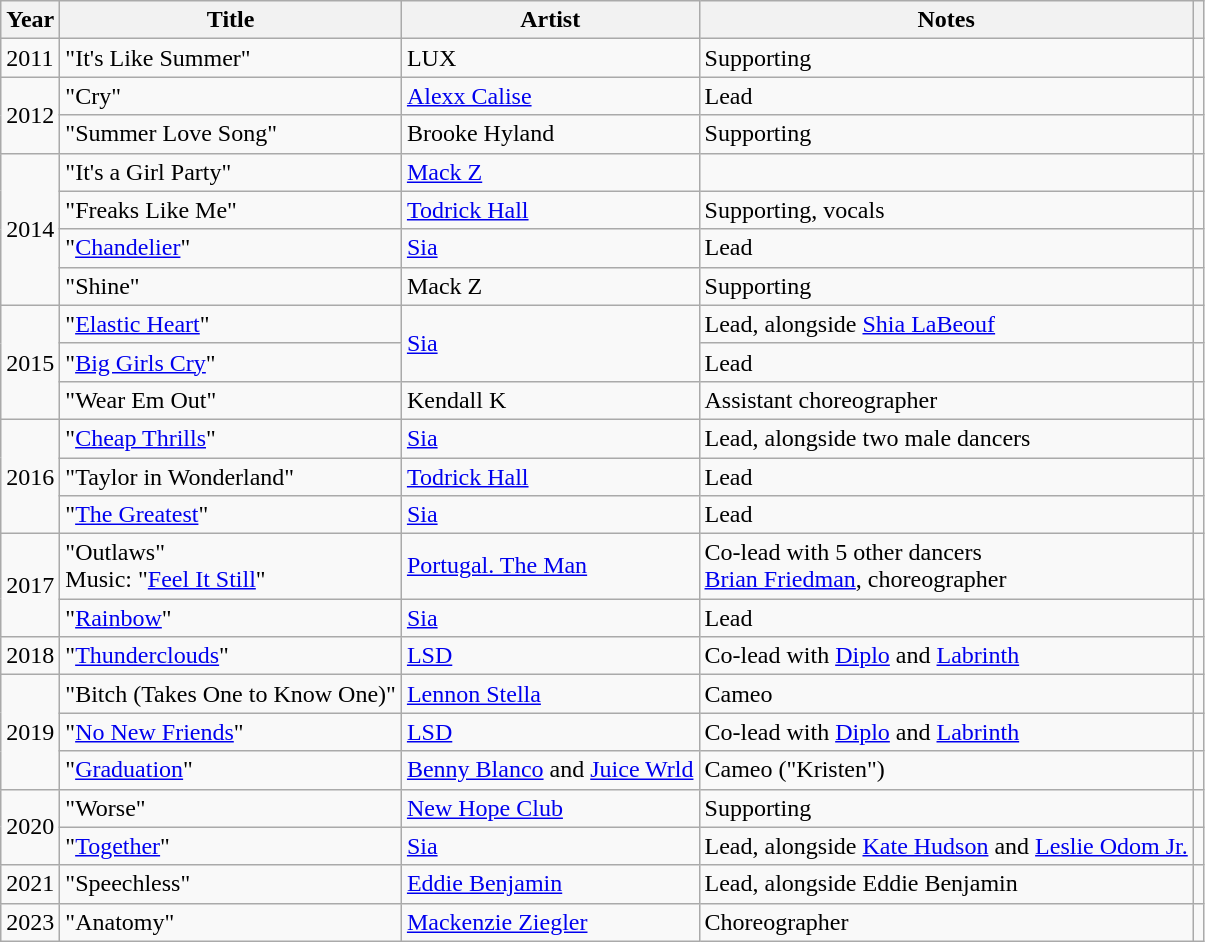<table class="wikitable">
<tr>
<th>Year</th>
<th>Title</th>
<th>Artist</th>
<th>Notes</th>
<th></th>
</tr>
<tr>
<td>2011</td>
<td>"It's Like Summer"</td>
<td>LUX</td>
<td>Supporting</td>
<td></td>
</tr>
<tr>
<td rowspan="2">2012</td>
<td>"Cry"</td>
<td><a href='#'>Alexx Calise</a></td>
<td>Lead</td>
<td></td>
</tr>
<tr>
<td>"Summer Love Song"</td>
<td>Brooke Hyland</td>
<td>Supporting</td>
<td></td>
</tr>
<tr>
<td rowspan="4">2014</td>
<td>"It's a Girl Party"</td>
<td><a href='#'>Mack Z</a></td>
<td></td>
<td></td>
</tr>
<tr>
<td>"Freaks Like Me"</td>
<td><a href='#'>Todrick Hall</a></td>
<td>Supporting, vocals</td>
<td style="text-align:center;"></td>
</tr>
<tr>
<td>"<a href='#'>Chandelier</a>"</td>
<td><a href='#'>Sia</a></td>
<td>Lead</td>
<td></td>
</tr>
<tr>
<td>"Shine"</td>
<td>Mack Z</td>
<td>Supporting</td>
<td></td>
</tr>
<tr>
<td rowspan="3">2015</td>
<td>"<a href='#'>Elastic Heart</a>"</td>
<td rowspan="2"><a href='#'>Sia</a></td>
<td>Lead, alongside <a href='#'>Shia LaBeouf</a></td>
<td></td>
</tr>
<tr>
<td>"<a href='#'>Big Girls Cry</a>"</td>
<td>Lead</td>
<td></td>
</tr>
<tr>
<td>"Wear Em Out"</td>
<td>Kendall K</td>
<td>Assistant choreographer</td>
<td></td>
</tr>
<tr>
<td rowspan="3">2016</td>
<td>"<a href='#'>Cheap Thrills</a>"</td>
<td><a href='#'>Sia</a></td>
<td>Lead, alongside two male dancers</td>
<td></td>
</tr>
<tr>
<td>"Taylor in Wonderland"</td>
<td><a href='#'>Todrick Hall</a></td>
<td>Lead</td>
<td></td>
</tr>
<tr>
<td>"<a href='#'>The Greatest</a>"</td>
<td><a href='#'>Sia</a></td>
<td>Lead</td>
<td></td>
</tr>
<tr>
<td rowspan="2">2017</td>
<td>"Outlaws"<br>Music: "<a href='#'>Feel It Still</a>"</td>
<td><a href='#'>Portugal. The Man</a></td>
<td>Co-lead with 5 other dancers<br><a href='#'>Brian Friedman</a>, choreographer</td>
<td></td>
</tr>
<tr>
<td>"<a href='#'>Rainbow</a>"</td>
<td><a href='#'>Sia</a></td>
<td>Lead</td>
<td></td>
</tr>
<tr>
<td>2018</td>
<td>"<a href='#'>Thunderclouds</a>"</td>
<td><a href='#'>LSD</a></td>
<td>Co-lead with <a href='#'>Diplo</a> and <a href='#'>Labrinth</a></td>
<td></td>
</tr>
<tr>
<td rowspan="3">2019</td>
<td>"Bitch (Takes One to Know One)"</td>
<td><a href='#'>Lennon Stella</a></td>
<td>Cameo</td>
<td></td>
</tr>
<tr>
<td>"<a href='#'>No New Friends</a>"</td>
<td><a href='#'>LSD</a></td>
<td>Co-lead with <a href='#'>Diplo</a> and <a href='#'>Labrinth</a></td>
<td></td>
</tr>
<tr>
<td>"<a href='#'>Graduation</a>"</td>
<td><a href='#'>Benny Blanco</a> and <a href='#'>Juice Wrld</a></td>
<td>Cameo ("Kristen")</td>
<td></td>
</tr>
<tr>
<td rowspan="2">2020</td>
<td>"Worse"</td>
<td><a href='#'>New Hope Club</a></td>
<td>Supporting</td>
<td></td>
</tr>
<tr>
<td>"<a href='#'>Together</a>"</td>
<td><a href='#'>Sia</a></td>
<td>Lead, alongside <a href='#'>Kate Hudson</a> and <a href='#'>Leslie Odom Jr.</a></td>
<td></td>
</tr>
<tr>
<td>2021</td>
<td>"Speechless"</td>
<td><a href='#'>Eddie Benjamin</a></td>
<td>Lead, alongside Eddie Benjamin</td>
<td></td>
</tr>
<tr>
<td>2023</td>
<td>"Anatomy"</td>
<td><a href='#'>Mackenzie Ziegler</a></td>
<td>Choreographer</td>
<td></td>
</tr>
</table>
